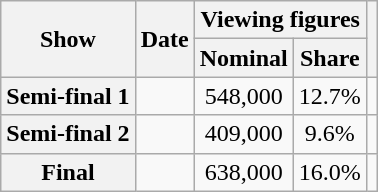<table class="wikitable plainrowheaders sortable" style="text-align:center">
<tr>
<th scope=col rowspan="2">Show</th>
<th scope=col rowspan="2">Date</th>
<th scope=col colspan="2">Viewing figures</th>
<th scope=col rowspan="2" class="unsortable"></th>
</tr>
<tr>
<th scope=col>Nominal</th>
<th scope=col>Share</th>
</tr>
<tr>
<th scope="row">Semi-final 1</th>
<td></td>
<td>548,000</td>
<td>12.7%</td>
<td></td>
</tr>
<tr>
<th scope="row">Semi-final 2</th>
<td></td>
<td>409,000</td>
<td>9.6%</td>
<td></td>
</tr>
<tr>
<th scope="row">Final</th>
<td></td>
<td>638,000</td>
<td>16.0%</td>
<td></td>
</tr>
</table>
